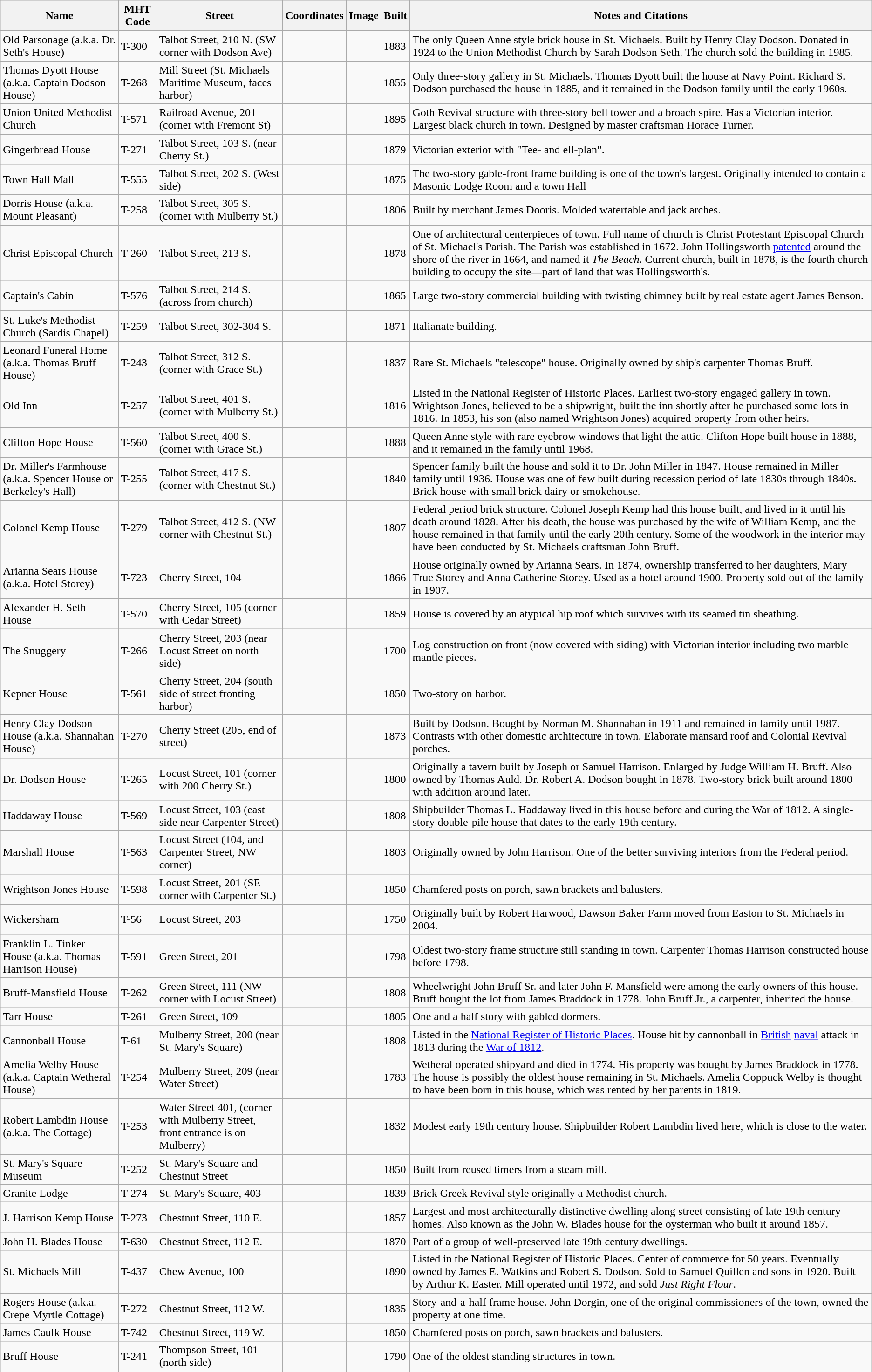<table class="wikitable sortable">
<tr>
<th>Name</th>
<th>MHT Code</th>
<th>Street</th>
<th class="unsortable">Coordinates</th>
<th class="unsortable">Image</th>
<th>Built</th>
<th class="unsortable">Notes and Citations</th>
</tr>
<tr>
<td>Old Parsonage (a.k.a. Dr. Seth's House)</td>
<td>T-300</td>
<td>Talbot Street, 210 N. (SW corner with Dodson Ave)</td>
<td></td>
<td></td>
<td>1883</td>
<td>The only Queen Anne style brick house in St. Michaels. Built by Henry Clay Dodson. Donated in 1924 to the Union Methodist Church by Sarah Dodson Seth. The church sold the building in 1985.</td>
</tr>
<tr>
<td>Thomas Dyott House (a.k.a. Captain Dodson House)</td>
<td>T-268</td>
<td>Mill Street (St. Michaels Maritime Museum, faces harbor)</td>
<td></td>
<td></td>
<td>1855</td>
<td>Only three-story gallery in St. Michaels. Thomas Dyott built the house at Navy Point. Richard S. Dodson purchased the house in 1885, and it remained in the Dodson family until the early 1960s.</td>
</tr>
<tr>
<td>Union United Methodist Church</td>
<td>T-571</td>
<td>Railroad Avenue, 201 (corner with Fremont St)</td>
<td></td>
<td></td>
<td>1895</td>
<td>Goth Revival structure with three-story bell tower and a broach spire. Has a  Victorian interior. Largest black church in town. Designed by master craftsman Horace Turner.</td>
</tr>
<tr>
<td>Gingerbread House</td>
<td>T-271</td>
<td>Talbot Street, 103 S. (near Cherry St.)</td>
<td></td>
<td></td>
<td>1879</td>
<td>Victorian exterior with "Tee- and ell-plan".</td>
</tr>
<tr>
<td>Town Hall Mall</td>
<td>T-555</td>
<td>Talbot Street, 202 S. (West side)</td>
<td></td>
<td></td>
<td>1875</td>
<td>The two-story gable-front frame building is one of the town's largest. Originally intended to contain a Masonic Lodge Room and a town Hall</td>
</tr>
<tr>
<td>Dorris House (a.k.a. Mount Pleasant)</td>
<td>T-258</td>
<td>Talbot Street, 305 S. (corner with Mulberry St.)</td>
<td></td>
<td></td>
<td>1806</td>
<td>Built by merchant James Dooris. Molded watertable and jack arches.</td>
</tr>
<tr>
<td>Christ Episcopal Church</td>
<td>T-260</td>
<td>Talbot Street, 213 S.</td>
<td></td>
<td></td>
<td>1878</td>
<td>One of architectural centerpieces of town. Full name of church is Christ Protestant Episcopal Church of St. Michael's Parish. The Parish was established in 1672. John Hollingsworth <a href='#'>patented</a>  around the shore of the river in 1664, and named it <em>The Beach</em>. Current church, built in 1878, is the fourth church building to occupy the site—part of land that was Hollingsworth's.</td>
</tr>
<tr>
<td>Captain's Cabin</td>
<td>T-576</td>
<td>Talbot Street, 214 S. (across from church)</td>
<td></td>
<td></td>
<td>1865</td>
<td>Large two-story commercial building with twisting chimney built by real estate agent James Benson.</td>
</tr>
<tr>
<td>St. Luke's Methodist Church (Sardis Chapel)</td>
<td>T-259</td>
<td>Talbot Street, 302-304 S.</td>
<td></td>
<td></td>
<td>1871</td>
<td>Italianate building.</td>
</tr>
<tr>
<td>Leonard Funeral Home (a.k.a. Thomas Bruff House)</td>
<td>T-243</td>
<td>Talbot Street, 312 S. (corner with Grace St.)</td>
<td></td>
<td></td>
<td>1837</td>
<td>Rare St. Michaels "telescope" house. Originally owned by ship's carpenter Thomas Bruff.</td>
</tr>
<tr>
<td>Old Inn</td>
<td>T-257</td>
<td>Talbot Street, 401 S. (corner with Mulberry St.)</td>
<td></td>
<td></td>
<td>1816</td>
<td>Listed in the National Register of Historic Places. Earliest two-story engaged gallery in town. Wrightson Jones, believed to be a shipwright, built the inn shortly after he purchased some lots in 1816. In 1853, his son (also named Wrightson Jones) acquired property from other heirs.</td>
</tr>
<tr>
<td>Clifton Hope House</td>
<td>T-560</td>
<td>Talbot Street, 400 S. (corner with Grace St.)</td>
<td></td>
<td></td>
<td>1888</td>
<td>Queen Anne style with rare eyebrow windows that light the attic. Clifton Hope built house in 1888, and it remained in the family until 1968.</td>
</tr>
<tr>
<td>Dr. Miller's Farmhouse (a.k.a. Spencer House or Berkeley's Hall)</td>
<td>T-255</td>
<td>Talbot Street, 417 S. (corner with Chestnut St.)</td>
<td></td>
<td></td>
<td>1840</td>
<td>Spencer family built the house and sold it to Dr. John Miller in 1847. House remained in Miller family until 1936. House was one of few built during recession period of late 1830s through 1840s. Brick house with small brick dairy or smokehouse.</td>
</tr>
<tr>
<td>Colonel Kemp House</td>
<td>T-279</td>
<td>Talbot Street, 412 S. (NW corner with Chestnut St.)</td>
<td></td>
<td></td>
<td>1807</td>
<td>Federal period brick structure. Colonel Joseph Kemp had this house built, and lived in it until his death around 1828. After his death, the house was purchased by the wife of William Kemp, and the house remained in that family until the early 20th century. Some of the woodwork in the interior may have been conducted by St. Michaels craftsman John Bruff.</td>
</tr>
<tr>
<td>Arianna Sears House (a.k.a. Hotel Storey)</td>
<td>T-723</td>
<td>Cherry Street, 104</td>
<td></td>
<td></td>
<td>1866</td>
<td>House originally owned by Arianna Sears. In 1874, ownership transferred to her daughters, Mary True Storey and Anna Catherine Storey. Used as a hotel around 1900. Property sold out of the family in 1907.</td>
</tr>
<tr>
<td>Alexander H. Seth House</td>
<td>T-570</td>
<td>Cherry Street, 105 (corner with Cedar Street)</td>
<td></td>
<td></td>
<td>1859</td>
<td>House is covered by an atypical hip roof which survives with its seamed tin sheathing.</td>
</tr>
<tr>
<td>The Snuggery</td>
<td>T-266</td>
<td>Cherry Street, 203 (near Locust Street on north side)</td>
<td></td>
<td></td>
<td>1700</td>
<td>Log construction on front (now covered with siding) with Victorian interior including two marble mantle pieces.</td>
</tr>
<tr>
<td>Kepner House</td>
<td>T-561</td>
<td>Cherry Street, 204 (south side of street fronting harbor)</td>
<td></td>
<td></td>
<td>1850</td>
<td>Two-story on harbor.</td>
</tr>
<tr>
<td>Henry Clay Dodson House (a.k.a. Shannahan House)</td>
<td>T-270</td>
<td>Cherry Street (205, end of street)</td>
<td></td>
<td></td>
<td>1873</td>
<td>Built by Dodson. Bought by Norman M. Shannahan in 1911 and remained in family until 1987. Contrasts with other domestic architecture in town. Elaborate mansard roof and Colonial Revival porches.</td>
</tr>
<tr>
<td>Dr. Dodson House</td>
<td>T-265</td>
<td>Locust Street, 101 (corner with 200 Cherry St.)</td>
<td></td>
<td></td>
<td>1800</td>
<td>Originally a tavern built by Joseph or Samuel Harrison. Enlarged by Judge William H. Bruff. Also owned by Thomas Auld. Dr. Robert A. Dodson bought in 1878. Two-story brick built around 1800 with addition around later.</td>
</tr>
<tr>
<td>Haddaway House</td>
<td>T-569</td>
<td>Locust Street, 103 (east side near Carpenter Street)</td>
<td></td>
<td></td>
<td>1808</td>
<td>Shipbuilder Thomas L. Haddaway lived in this house before and during the War of 1812. A single-story double-pile house that dates to the early 19th century.</td>
</tr>
<tr>
<td>Marshall House</td>
<td>T-563</td>
<td>Locust Street (104, and Carpenter Street, NW corner)</td>
<td></td>
<td></td>
<td>1803</td>
<td>Originally owned by John Harrison. One of the better surviving interiors from the Federal period.</td>
</tr>
<tr>
<td>Wrightson Jones House</td>
<td>T-598</td>
<td>Locust Street, 201 (SE corner with Carpenter St.)</td>
<td></td>
<td></td>
<td>1850</td>
<td>Chamfered posts on porch, sawn brackets and balusters.</td>
</tr>
<tr>
<td>Wickersham</td>
<td>T-56</td>
<td>Locust Street, 203</td>
<td></td>
<td></td>
<td>1750</td>
<td>Originally built by Robert Harwood, Dawson Baker Farm moved from Easton to St. Michaels in 2004.</td>
</tr>
<tr>
<td>Franklin L. Tinker House (a.k.a. Thomas Harrison House)</td>
<td>T-591</td>
<td>Green Street, 201</td>
<td></td>
<td></td>
<td>1798</td>
<td>Oldest two-story frame structure still standing in town. Carpenter Thomas Harrison constructed house before 1798.</td>
</tr>
<tr>
<td>Bruff-Mansfield House</td>
<td>T-262</td>
<td>Green Street, 111 (NW corner with Locust Street)</td>
<td></td>
<td></td>
<td>1808</td>
<td>Wheelwright John Bruff Sr. and later John F. Mansfield were among the early owners of this house. Bruff bought the lot from James Braddock in 1778. John Bruff Jr., a carpenter, inherited the house.</td>
</tr>
<tr>
<td>Tarr House</td>
<td>T-261</td>
<td>Green Street, 109</td>
<td></td>
<td></td>
<td>1805</td>
<td>One and a half story with gabled dormers.</td>
</tr>
<tr>
<td>Cannonball House</td>
<td>T-61</td>
<td>Mulberry Street, 200 (near St. Mary's Square)</td>
<td></td>
<td></td>
<td>1808</td>
<td>Listed in the <a href='#'>National Register of Historic Places</a>. House hit by cannonball in <a href='#'>British</a> <a href='#'>naval</a> attack in 1813 during the <a href='#'>War of 1812</a>.</td>
</tr>
<tr>
<td>Amelia Welby House (a.k.a. Captain Wetheral House)</td>
<td>T-254</td>
<td>Mulberry Street, 209 (near Water Street)</td>
<td></td>
<td></td>
<td>1783</td>
<td>Wetheral operated shipyard and died in 1774. His property was bought by James Braddock in 1778. The house is possibly the oldest house remaining in St. Michaels. Amelia Coppuck Welby is thought to have been born in this house, which was rented by her parents in 1819.</td>
</tr>
<tr>
<td>Robert Lambdin House (a.k.a. The Cottage)</td>
<td>T-253</td>
<td>Water Street 401, (corner with Mulberry Street, front entrance is on Mulberry)</td>
<td></td>
<td></td>
<td>1832</td>
<td>Modest early 19th century house. Shipbuilder Robert Lambdin lived here, which is close to the water.</td>
</tr>
<tr>
<td>St. Mary's Square Museum</td>
<td>T-252</td>
<td>St. Mary's Square and Chestnut Street</td>
<td></td>
<td></td>
<td>1850</td>
<td>Built from reused timers from a steam mill.</td>
</tr>
<tr>
<td>Granite Lodge</td>
<td>T-274</td>
<td>St. Mary's Square, 403</td>
<td></td>
<td></td>
<td>1839</td>
<td>Brick Greek Revival style originally a Methodist church.</td>
</tr>
<tr>
<td>J. Harrison Kemp House</td>
<td>T-273</td>
<td>Chestnut Street, 110 E.</td>
<td></td>
<td></td>
<td>1857</td>
<td>Largest and most architecturally distinctive dwelling along street consisting of late 19th century homes. Also known as the John W. Blades house for the oysterman who built it around 1857.</td>
</tr>
<tr>
<td>John H. Blades House</td>
<td>T-630</td>
<td>Chestnut Street, 112 E.</td>
<td></td>
<td></td>
<td>1870</td>
<td>Part of a group of well-preserved late 19th century dwellings.</td>
</tr>
<tr>
<td>St. Michaels Mill</td>
<td>T-437</td>
<td>Chew Avenue, 100</td>
<td></td>
<td></td>
<td>1890</td>
<td>Listed in the National Register of Historic Places. Center of commerce for 50 years. Eventually owned by James E. Watkins and Robert S. Dodson. Sold to Samuel Quillen and sons in 1920. Built by Arthur K. Easter. Mill operated until 1972, and sold <em>Just Right Flour</em>.</td>
</tr>
<tr>
<td>Rogers House (a.k.a. Crepe Myrtle Cottage)</td>
<td>T-272</td>
<td>Chestnut Street, 112 W.</td>
<td></td>
<td></td>
<td>1835</td>
<td>Story-and-a-half frame house. John Dorgin, one of the original commissioners of the town, owned the property at one time.</td>
</tr>
<tr>
<td>James Caulk House</td>
<td>T-742</td>
<td>Chestnut Street, 119 W.</td>
<td></td>
<td></td>
<td>1850</td>
<td>Chamfered posts on porch, sawn brackets and balusters.</td>
</tr>
<tr>
<td>Bruff House</td>
<td>T-241</td>
<td>Thompson Street, 101 (north side)</td>
<td></td>
<td></td>
<td>1790</td>
<td>One of the oldest standing structures in town.</td>
</tr>
<tr>
</tr>
</table>
